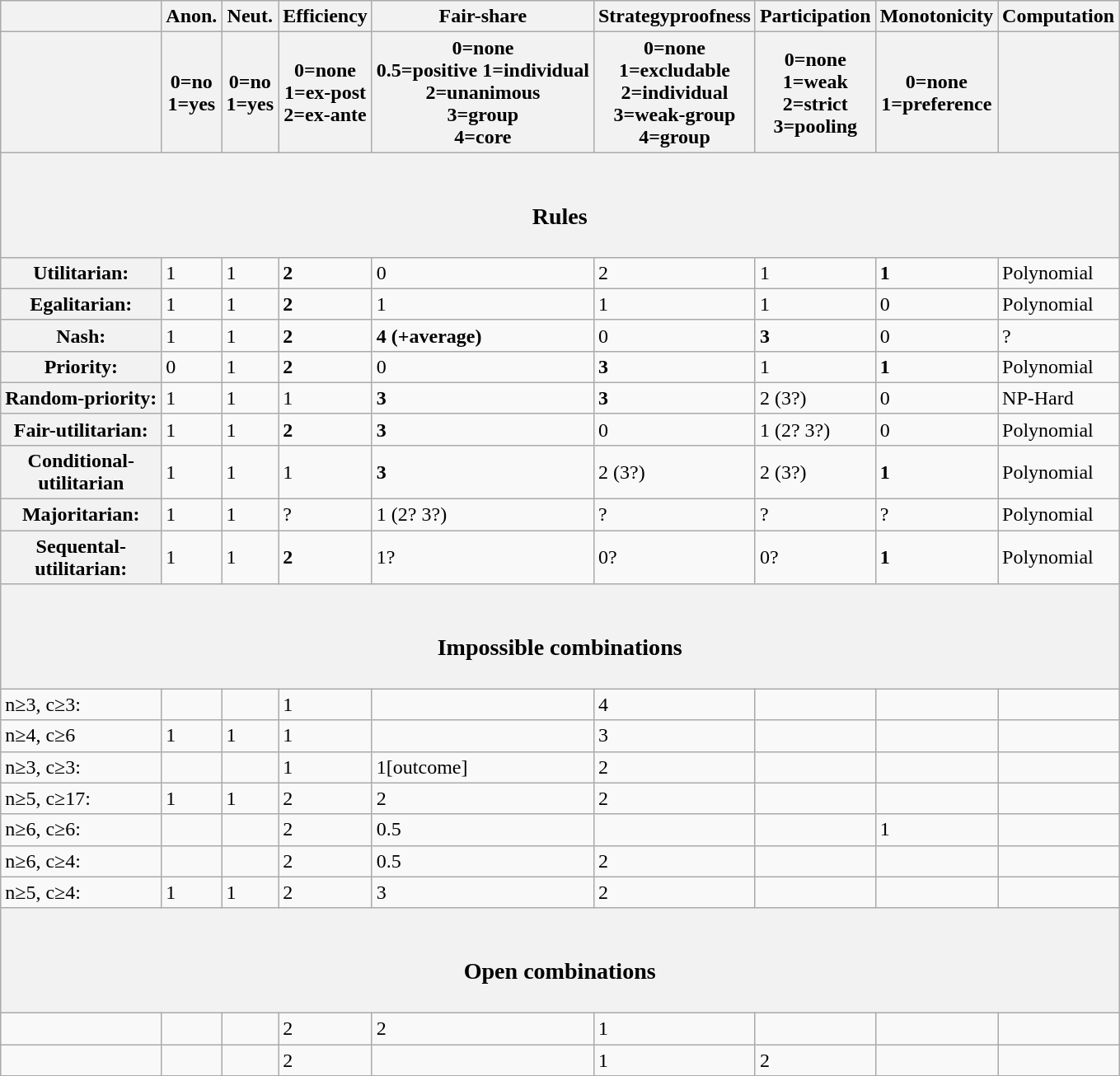<table class="wikitable">
<tr>
<th></th>
<th>Anon.</th>
<th>Neut.</th>
<th>Efficiency</th>
<th>Fair-share</th>
<th>Strategyproofness</th>
<th>Participation</th>
<th>Monotonicity</th>
<th>Computation</th>
</tr>
<tr>
<th></th>
<th>0=no<br>1=yes</th>
<th>0=no<br>1=yes</th>
<th>0=none<br>1=ex-post<br>2=ex-ante</th>
<th>0=none<br>0.5=positive
1=individual<br>2=unanimous<br>3=group<br>4=core</th>
<th>0=none<br>1=excludable<br>2=individual<br>3=weak-group<br>4=group</th>
<th>0=none<br>1=weak<br>2=strict<br>3=pooling</th>
<th>0=none<br>1=preference</th>
<th></th>
</tr>
<tr>
<th colspan="9"><br><h3>Rules</h3></th>
</tr>
<tr>
<th><strong>Utilitarian:</strong></th>
<td>1</td>
<td>1</td>
<td><strong>2</strong></td>
<td>0</td>
<td>2</td>
<td>1</td>
<td><strong>1</strong></td>
<td>Polynomial</td>
</tr>
<tr>
<th><strong>Egalitarian:</strong></th>
<td>1</td>
<td>1</td>
<td><strong>2</strong></td>
<td>1</td>
<td>1</td>
<td>1</td>
<td>0</td>
<td>Polynomial</td>
</tr>
<tr>
<th><strong>Nash:</strong></th>
<td>1</td>
<td>1</td>
<td><strong>2</strong></td>
<td><strong>4 (+average)</strong></td>
<td>0</td>
<td><strong>3</strong></td>
<td>0</td>
<td>?</td>
</tr>
<tr>
<th><strong>Priority:</strong></th>
<td>0</td>
<td>1</td>
<td><strong>2</strong></td>
<td>0</td>
<td><strong>3</strong></td>
<td>1</td>
<td><strong>1</strong></td>
<td>Polynomial</td>
</tr>
<tr>
<th><strong>Random-priority:</strong></th>
<td>1</td>
<td>1</td>
<td>1</td>
<td><strong>3</strong></td>
<td><strong>3</strong></td>
<td>2 (3?)</td>
<td>0</td>
<td>NP-Hard</td>
</tr>
<tr>
<th><strong>Fair-utilitarian:</strong></th>
<td>1</td>
<td>1</td>
<td><strong>2</strong></td>
<td><strong>3</strong></td>
<td>0</td>
<td>1 (2? 3?)</td>
<td>0</td>
<td>Polynomial</td>
</tr>
<tr>
<th>Conditional-<br>utilitarian</th>
<td>1</td>
<td>1</td>
<td>1</td>
<td><strong>3</strong></td>
<td>2 (3?)</td>
<td>2 (3?)</td>
<td><strong>1</strong></td>
<td>Polynomial</td>
</tr>
<tr>
<th><strong>Majoritarian:</strong></th>
<td>1</td>
<td>1</td>
<td>?</td>
<td>1 (2? 3?)</td>
<td>?</td>
<td>?</td>
<td>?</td>
<td>Polynomial</td>
</tr>
<tr>
<th>Sequental-<br>utilitarian:</th>
<td>1</td>
<td>1</td>
<td><strong>2</strong></td>
<td>1?</td>
<td>0?</td>
<td>0?</td>
<td><strong>1</strong></td>
<td>Polynomial</td>
</tr>
<tr>
<th colspan="9"><br><h3>Impossible combinations</h3></th>
</tr>
<tr>
<td>n≥3, c≥3:</td>
<td></td>
<td></td>
<td>1</td>
<td></td>
<td>4</td>
<td></td>
<td></td>
<td></td>
</tr>
<tr>
<td>n≥4, c≥6</td>
<td>1</td>
<td>1</td>
<td>1</td>
<td></td>
<td>3</td>
<td></td>
<td></td>
<td></td>
</tr>
<tr>
<td>n≥3, c≥3:</td>
<td></td>
<td></td>
<td>1</td>
<td>1[outcome]</td>
<td>2</td>
<td></td>
<td></td>
<td></td>
</tr>
<tr>
<td>n≥5, c≥17:</td>
<td>1</td>
<td>1</td>
<td>2</td>
<td>2</td>
<td>2</td>
<td></td>
<td></td>
<td></td>
</tr>
<tr>
<td>n≥6, c≥6:</td>
<td></td>
<td></td>
<td>2</td>
<td>0.5</td>
<td></td>
<td></td>
<td>1</td>
<td></td>
</tr>
<tr>
<td>n≥6, c≥4:</td>
<td></td>
<td></td>
<td>2</td>
<td>0.5</td>
<td>2</td>
<td></td>
<td></td>
<td></td>
</tr>
<tr>
<td>n≥5, c≥4:</td>
<td>1</td>
<td>1</td>
<td>2</td>
<td>3</td>
<td>2</td>
<td></td>
<td></td>
<td></td>
</tr>
<tr>
<th colspan="9"><br><h3>Open combinations</h3></th>
</tr>
<tr>
<td></td>
<td></td>
<td></td>
<td>2</td>
<td>2</td>
<td>1</td>
<td></td>
<td></td>
<td></td>
</tr>
<tr>
<td></td>
<td></td>
<td></td>
<td>2</td>
<td></td>
<td>1</td>
<td>2</td>
<td></td>
<td></td>
</tr>
</table>
